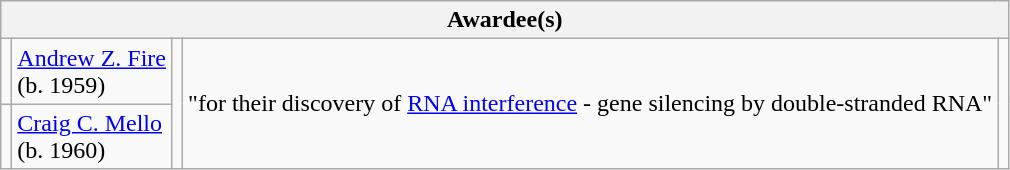<table class="wikitable">
<tr>
<th colspan="5">Awardee(s)</th>
</tr>
<tr>
<td></td>
<td><a href='#'>Andrew Z. Fire</a><br>(b. 1959)</td>
<td rowspan="2"></td>
<td rowspan="2">"for their discovery of <a href='#'>RNA interference</a> - gene silencing by double-stranded RNA"</td>
<td rowspan="2"></td>
</tr>
<tr>
<td></td>
<td><a href='#'>Craig C. Mello</a><br>(b. 1960)</td>
</tr>
</table>
